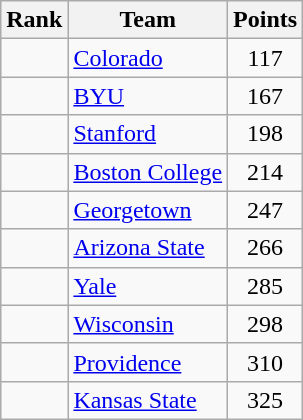<table class="wikitable sortable" style="text-align:center">
<tr>
<th>Rank</th>
<th>Team</th>
<th>Points</th>
</tr>
<tr>
<td></td>
<td align=left><a href='#'>Colorado</a></td>
<td>117</td>
</tr>
<tr>
<td></td>
<td align=left><a href='#'>BYU</a></td>
<td>167</td>
</tr>
<tr>
<td></td>
<td align=left><a href='#'>Stanford</a></td>
<td>198</td>
</tr>
<tr>
<td></td>
<td align=left><a href='#'>Boston College</a></td>
<td>214</td>
</tr>
<tr>
<td></td>
<td align=left><a href='#'>Georgetown</a></td>
<td>247</td>
</tr>
<tr>
<td></td>
<td align=left><a href='#'>Arizona State</a></td>
<td>266</td>
</tr>
<tr>
<td></td>
<td align=left><a href='#'>Yale</a></td>
<td>285</td>
</tr>
<tr>
<td></td>
<td align=left><a href='#'>Wisconsin</a></td>
<td>298</td>
</tr>
<tr>
<td></td>
<td align=left><a href='#'>Providence</a></td>
<td>310</td>
</tr>
<tr>
<td></td>
<td align=left><a href='#'>Kansas State</a></td>
<td>325</td>
</tr>
</table>
